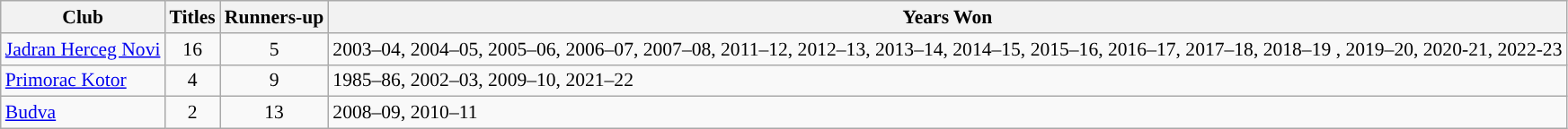<table class="wikitable" style="font-size:90%">
<tr>
<th>Club</th>
<th>Titles</th>
<th>Runners-up</th>
<th>Years Won</th>
</tr>
<tr>
<td><a href='#'>Jadran Herceg Novi</a></td>
<td align="center">16</td>
<td align="center">5</td>
<td>2003–04, 2004–05, 2005–06, 2006–07, 2007–08, 2011–12, 2012–13, 2013–14, 2014–15, 2015–16, 2016–17, 2017–18, 2018–19 , 2019–20, 2020-21, 2022-23</td>
</tr>
<tr>
<td><a href='#'>Primorac Kotor</a></td>
<td align="center">4</td>
<td align="center">9</td>
<td>1985–86, 2002–03, 2009–10, 2021–22</td>
</tr>
<tr>
<td><a href='#'>Budva</a></td>
<td align="center">2</td>
<td align="center">13</td>
<td>2008–09, 2010–11</td>
</tr>
</table>
